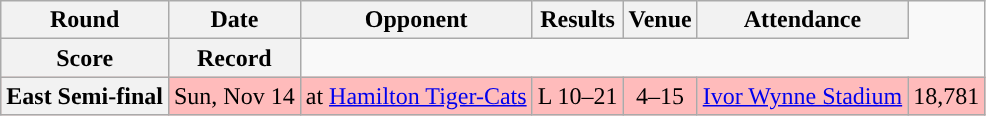<table class="wikitable" style="text-align:center">
<tr>
<th>Round</th>
<th>Date</th>
<th>Opponent</th>
<th>Results</th>
<th>Venue</th>
<th>Attendance</th>
</tr>
<tr>
<th>Score</th>
<th>Record</th>
</tr>
<tr style="background:#ffbbbb">
<th>East Semi-final</th>
<td>Sun, Nov 14</td>
<td>at <a href='#'>Hamilton Tiger-Cats</a></td>
<td>L 10–21</td>
<td>4–15</td>
<td><a href='#'>Ivor Wynne Stadium</a></td>
<td>18,781</td>
</tr>
</table>
